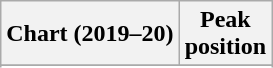<table class="wikitable plainrowheaders sortable" style="text-align:center">
<tr>
<th scope="col">Chart (2019–20)</th>
<th scope="col">Peak<br>position</th>
</tr>
<tr>
</tr>
<tr>
</tr>
<tr>
</tr>
</table>
